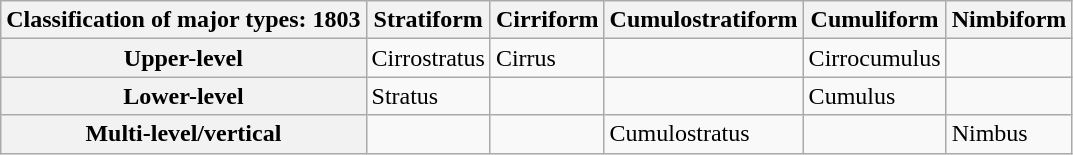<table class="wikitable">
<tr>
<th>Classification of major types: 1803</th>
<th>Stratiform</th>
<th>Cirriform</th>
<th>Cumulostratiform</th>
<th>Cumuliform</th>
<th>Nimbiform</th>
</tr>
<tr>
<th>Upper-level</th>
<td>Cirrostratus</td>
<td>Cirrus</td>
<td></td>
<td>Cirrocumulus</td>
<td></td>
</tr>
<tr>
<th>Lower-level</th>
<td>Stratus</td>
<td></td>
<td></td>
<td>Cumulus</td>
<td></td>
</tr>
<tr>
<th>Multi-level/vertical</th>
<td></td>
<td></td>
<td>Cumulostratus</td>
<td></td>
<td>Nimbus</td>
</tr>
</table>
